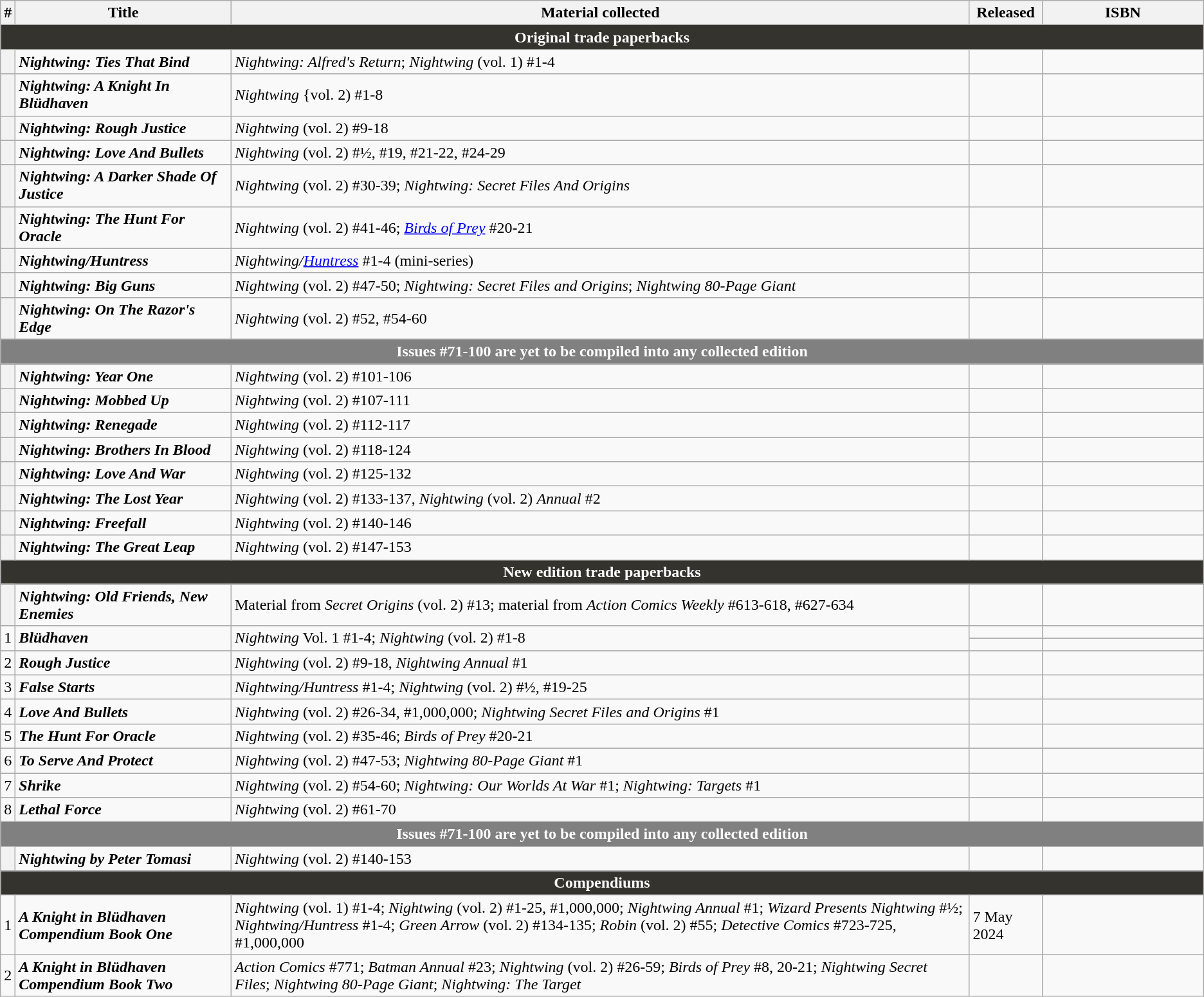<table class="wikitable">
<tr>
<th>#</th>
<th>Title</th>
<th>Material collected</th>
<th>Released</th>
<th style="width: 10em;">ISBN</th>
</tr>
<tr>
<th colspan=5 style="background-color: #35332D; color: white;">Original trade paperbacks</th>
</tr>
<tr>
<th style="background-color: light grey;"></th>
<td><strong><em>Nightwing: Ties That Bind</em></strong></td>
<td><em>Nightwing: Alfred's Return</em>; <em>Nightwing</em> (vol. 1) #1-4</td>
<td></td>
<td></td>
</tr>
<tr>
<th style="background-color: light grey;"></th>
<td><strong><em>Nightwing: A Knight In Blüdhaven</em></strong></td>
<td><em>Nightwing</em> {vol. 2) #1-8</td>
<td></td>
<td></td>
</tr>
<tr>
<th style="background-color: light grey;"></th>
<td><strong><em>Nightwing: Rough Justice</em></strong></td>
<td><em>Nightwing</em> (vol. 2) #9-18</td>
<td></td>
<td></td>
</tr>
<tr>
<th style="background-color: light grey;"></th>
<td><strong><em>Nightwing: Love And Bullets</em></strong></td>
<td><em>Nightwing</em> (vol. 2) #½, #19, #21-22, #24-29</td>
<td></td>
<td></td>
</tr>
<tr>
<th style="background-color: light grey;"></th>
<td><strong><em>Nightwing: A Darker Shade Of Justice</em></strong></td>
<td><em>Nightwing</em> (vol. 2) #30-39; <em>Nightwing: Secret Files And Origins</em></td>
<td></td>
<td></td>
</tr>
<tr>
<th style="background-color: light grey;"></th>
<td><strong><em>Nightwing: The Hunt For Oracle</em></strong></td>
<td><em>Nightwing</em> (vol. 2) #41-46; <em><a href='#'>Birds of Prey</a></em> #20-21</td>
<td></td>
<td></td>
</tr>
<tr>
<th style="background-color: light grey;"></th>
<td><strong><em>Nightwing/Huntress</em></strong></td>
<td><em>Nightwing/<a href='#'>Huntress</a></em> #1-4 (mini-series)</td>
<td></td>
<td></td>
</tr>
<tr>
<th style="background-color: light grey;"></th>
<td><strong><em>Nightwing: Big Guns</em></strong></td>
<td><em>Nightwing</em> (vol. 2) #47-50; <em>Nightwing: Secret Files and Origins</em>; <em>Nightwing 80-Page Giant</em></td>
<td></td>
<td></td>
</tr>
<tr>
<th style="background-color: light grey;"></th>
<td><strong><em>Nightwing: On The Razor's Edge</em></strong></td>
<td><em>Nightwing</em> (vol. 2) #52, #54-60</td>
<td></td>
<td></td>
</tr>
<tr>
<td colspan=6 style="background-color: grey; color: white; text-align: center;"><strong>Issues #71-100 are yet to be compiled into any collected edition</strong></td>
</tr>
<tr>
<th style="background-color: light grey;"></th>
<td><strong><em>Nightwing: Year One</em></strong></td>
<td><em>Nightwing</em> (vol. 2) #101-106</td>
<td></td>
<td></td>
</tr>
<tr>
<th style="background-color: light grey;"></th>
<td><strong><em>Nightwing: Mobbed Up</em></strong></td>
<td><em>Nightwing</em> (vol. 2) #107-111</td>
<td></td>
<td></td>
</tr>
<tr>
<th style="background-color: light grey;"></th>
<td><strong><em>Nightwing: Renegade</em></strong></td>
<td><em>Nightwing</em> (vol. 2) #112-117</td>
<td></td>
<td></td>
</tr>
<tr>
<th style="background-color: light grey;"></th>
<td><strong><em>Nightwing: Brothers In Blood</em></strong></td>
<td><em>Nightwing</em> (vol. 2) #118-124</td>
<td></td>
<td></td>
</tr>
<tr>
<th style="background-color: light grey;"></th>
<td><strong><em>Nightwing: Love And War</em></strong></td>
<td><em>Nightwing</em> (vol. 2) #125-132</td>
<td></td>
<td></td>
</tr>
<tr>
<th style="background-color: light grey;"></th>
<td><strong><em>Nightwing: The Lost Year</em></strong></td>
<td><em>Nightwing</em> (vol. 2) #133-137, <em>Nightwing</em> (vol. 2) <em>Annual</em> #2</td>
<td></td>
<td></td>
</tr>
<tr>
<th style="background-color: light grey;"></th>
<td><strong><em>Nightwing: Freefall</em></strong></td>
<td><em>Nightwing</em> (vol. 2) #140-146</td>
<td></td>
<td></td>
</tr>
<tr>
<th style="background-color: light grey;"></th>
<td><strong><em>Nightwing: The Great Leap</em></strong></td>
<td><em>Nightwing</em> (vol. 2) #147-153</td>
<td></td>
<td></td>
</tr>
<tr>
<th colspan=5 style="background-color: #35332D; color: white;">New edition trade paperbacks</th>
</tr>
<tr>
<th style="background-color: light grey;"></th>
<td><strong><em>Nightwing: Old Friends, New Enemies</em></strong></td>
<td>Material from <em>Secret Origins</em> (vol. 2) #13; material from <em>Action Comics Weekly</em> #613-618, #627-634</td>
<td></td>
<td></td>
</tr>
<tr>
<td rowspan=2>1</td>
<td rowspan=2><strong><em>Blüdhaven</em></strong></td>
<td rowspan=2><em>Nightwing</em> Vol. 1 #1-4; <em>Nightwing</em> (vol. 2) #1-8</td>
<td></td>
<td></td>
</tr>
<tr>
<td></td>
<td></td>
</tr>
<tr>
<td>2</td>
<td><strong><em>Rough Justice</em></strong></td>
<td><em>Nightwing</em> (vol. 2) #9-18, <em>Nightwing Annual</em> #1</td>
<td></td>
<td></td>
</tr>
<tr>
<td>3</td>
<td><strong><em>False Starts</em></strong></td>
<td><em>Nightwing/Huntress</em> #1-4; <em>Nightwing</em> (vol. 2) #½, #19-25</td>
<td></td>
<td></td>
</tr>
<tr>
<td>4</td>
<td><strong><em>Love And Bullets</em></strong></td>
<td><em>Nightwing</em> (vol. 2) #26-34, #1,000,000; <em>Nightwing Secret Files and Origins</em> #1</td>
<td></td>
<td></td>
</tr>
<tr>
<td>5</td>
<td><strong><em>The Hunt For Oracle</em></strong></td>
<td><em>Nightwing</em> (vol. 2) #35-46; <em>Birds of Prey</em> #20-21</td>
<td></td>
<td></td>
</tr>
<tr>
<td>6</td>
<td><strong><em>To Serve And Protect</em></strong></td>
<td><em>Nightwing</em> (vol. 2) #47-53; <em>Nightwing 80-Page Giant</em> #1</td>
<td></td>
<td></td>
</tr>
<tr>
<td>7</td>
<td><strong><em>Shrike</em></strong></td>
<td><em>Nightwing</em> (vol. 2) #54-60; <em>Nightwing: Our Worlds At War</em> #1; <em>Nightwing: Targets</em> #1</td>
<td></td>
<td></td>
</tr>
<tr>
<td>8</td>
<td><strong><em>Lethal Force</em></strong></td>
<td><em>Nightwing</em> (vol. 2) #61-70</td>
<td></td>
<td></td>
</tr>
<tr>
<td colspan=6 style="background-color: grey; color: white; text-align: center;"><strong>Issues #71-100 are yet to be compiled into any collected edition</strong></td>
</tr>
<tr>
<th style="background-color: light grey;"></th>
<td><strong><em>Nightwing by Peter Tomasi</em></strong></td>
<td><em>Nightwing</em> (vol. 2) #140-153</td>
<td></td>
<td></td>
</tr>
<tr>
<th colspan=5 style="background-color: #35332D; color: white;">Compendiums</th>
</tr>
<tr>
<td>1</td>
<td><strong><em>A Knight in Blüdhaven Compendium Book One</em></strong></td>
<td><em>Nightwing</em> (vol. 1) #1-4; <em>Nightwing</em> (vol. 2) #1-25, #1,000,000; <em>Nightwing Annual</em> #1; <em>Wizard Presents Nightwing</em> #½; <em>Nightwing/Huntress</em> #1-4; <em>Green Arrow</em> (vol. 2) #134-135; <em>Robin</em> (vol. 2) #55; <em>Detective Comics</em> #723-725, #1,000,000</td>
<td>7 May 2024</td>
<td></td>
</tr>
<tr>
<td>2</td>
<td><strong><em>A Knight in Blüdhaven Compendium Book Two</em></strong></td>
<td><em>Action Comics</em> #771; <em>Batman Annual</em> #23; <em>Nightwing</em> (vol. 2) #26-59; <em>Birds of Prey</em> #8, 20-21; <em>Nightwing Secret Files</em>; <em>Nightwing 80-Page Giant</em>; <em>Nightwing: The Target</em></td>
<td></td>
<td></td>
</tr>
</table>
